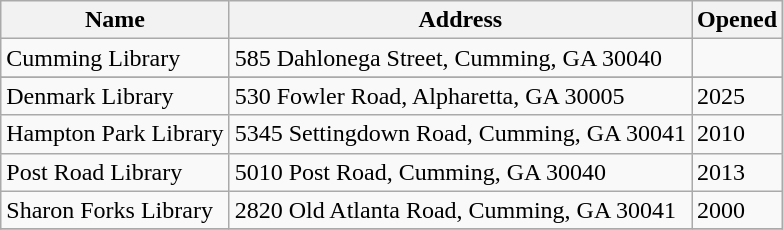<table class="wikitable">
<tr>
<th>Name</th>
<th>Address</th>
<th>Opened</th>
</tr>
<tr>
<td>Cumming Library</td>
<td>585 Dahlonega Street, Cumming, GA 30040</td>
<td></td>
</tr>
<tr>
</tr>
<tr>
<td>Denmark Library</td>
<td>530 Fowler Road, Alpharetta, GA 30005</td>
<td>2025</td>
</tr>
<tr>
<td>Hampton Park Library</td>
<td>5345 Settingdown Road, Cumming, GA 30041</td>
<td>2010</td>
</tr>
<tr>
<td>Post Road Library</td>
<td>5010 Post Road, Cumming, GA 30040</td>
<td>2013</td>
</tr>
<tr>
<td>Sharon Forks Library</td>
<td>2820 Old Atlanta Road, Cumming, GA 30041</td>
<td>2000</td>
</tr>
<tr>
</tr>
</table>
